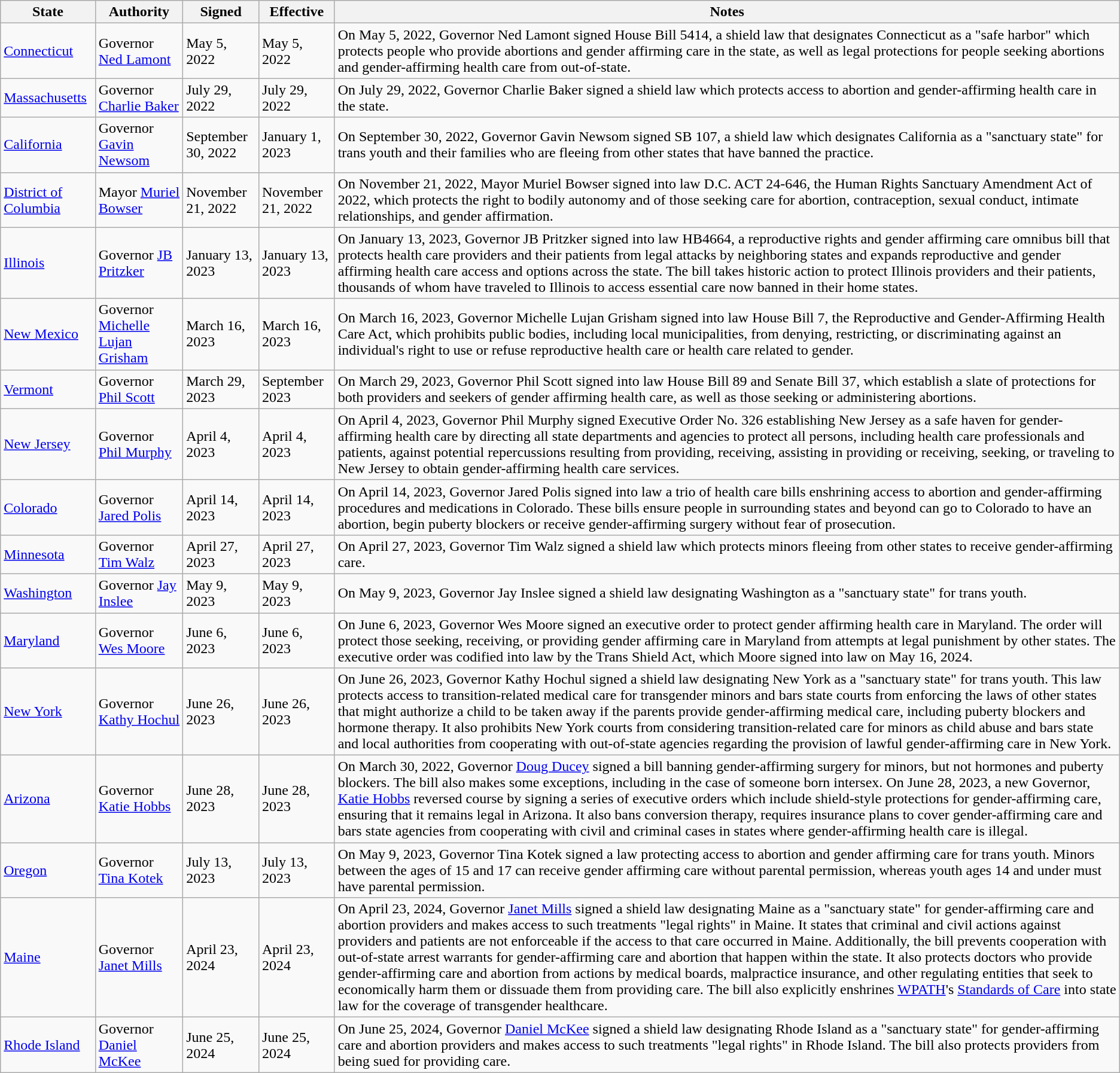<table class="wikitable sortable">
<tr>
<th>State</th>
<th>Authority</th>
<th>Signed</th>
<th>Effective</th>
<th>Notes</th>
</tr>
<tr>
<td><a href='#'>Connecticut</a></td>
<td>Governor <a href='#'>Ned Lamont</a></td>
<td>May 5, 2022</td>
<td>May 5, 2022</td>
<td>On May 5, 2022, Governor Ned Lamont signed House Bill 5414, a shield law that designates Connecticut as a "safe harbor" which protects people who provide abortions and gender affirming care in the state, as well as legal protections for people seeking abortions and gender-affirming health care from out-of-state.</td>
</tr>
<tr>
<td><a href='#'>Massachusetts</a></td>
<td>Governor <a href='#'>Charlie Baker</a></td>
<td>July 29, 2022</td>
<td>July 29, 2022</td>
<td>On July 29, 2022, Governor Charlie Baker signed a shield law which protects access to abortion and gender-affirming health care in the state.</td>
</tr>
<tr>
<td><a href='#'>California</a></td>
<td>Governor <a href='#'>Gavin Newsom</a></td>
<td>September 30, 2022</td>
<td>January 1, 2023</td>
<td>On September 30, 2022, Governor Gavin Newsom signed SB 107, a shield law which designates California as a "sanctuary state" for trans youth and their families who are fleeing from other states that have banned the practice.</td>
</tr>
<tr>
<td><a href='#'>District of Columbia</a></td>
<td>Mayor <a href='#'>Muriel Bowser</a></td>
<td>November 21, 2022</td>
<td>November 21, 2022</td>
<td>On November 21, 2022, Mayor Muriel Bowser signed into law D.C. ACT 24-646, the Human Rights Sanctuary Amendment Act of 2022, which protects the right to bodily autonomy and of those seeking care for abortion, contraception, sexual conduct, intimate relationships, and gender affirmation.</td>
</tr>
<tr>
<td><a href='#'>Illinois</a></td>
<td>Governor <a href='#'>JB Pritzker</a></td>
<td>January 13, 2023</td>
<td>January 13, 2023</td>
<td>On January 13, 2023, Governor JB Pritzker signed into law HB4664, a reproductive rights and gender affirming care omnibus bill that protects health care providers and their patients from legal attacks by neighboring states and expands reproductive and gender affirming health care access and options across the state. The bill takes historic action to protect Illinois providers and their patients, thousands of whom have traveled to Illinois to access essential care now banned in their home states.</td>
</tr>
<tr>
<td><a href='#'>New Mexico</a></td>
<td>Governor <a href='#'>Michelle Lujan Grisham</a></td>
<td>March 16, 2023</td>
<td>March 16, 2023</td>
<td>On March 16, 2023, Governor Michelle Lujan Grisham signed into law House Bill 7, the Reproductive and Gender-Affirming Health Care Act, which prohibits public bodies, including local municipalities, from denying, restricting, or discriminating against an individual's right to use or refuse reproductive health care or health care related to gender.</td>
</tr>
<tr>
<td><a href='#'>Vermont</a></td>
<td>Governor <a href='#'>Phil Scott</a></td>
<td>March 29, 2023</td>
<td>September 2023</td>
<td>On March 29, 2023, Governor Phil Scott signed into law House Bill 89 and Senate Bill 37, which establish a slate of protections for both providers and seekers of gender affirming health care, as well as those seeking or administering abortions.</td>
</tr>
<tr>
<td><a href='#'>New Jersey</a></td>
<td>Governor <a href='#'>Phil Murphy</a></td>
<td>April 4, 2023</td>
<td>April 4, 2023</td>
<td>On April 4, 2023, Governor Phil Murphy signed Executive Order No. 326 establishing New Jersey as a safe haven for gender-affirming health care by directing all state departments and agencies to protect all persons, including health care professionals and patients, against potential repercussions resulting from providing, receiving, assisting in providing or receiving, seeking, or traveling to New Jersey to obtain gender-affirming health care services.</td>
</tr>
<tr>
<td><a href='#'>Colorado</a></td>
<td>Governor <a href='#'>Jared Polis</a></td>
<td>April 14, 2023</td>
<td>April 14, 2023</td>
<td>On April 14, 2023, Governor Jared Polis signed into law a trio of health care bills enshrining access to abortion and gender-affirming procedures and medications in Colorado. These bills ensure people in surrounding states and beyond can go to Colorado to have an abortion, begin puberty blockers or receive gender-affirming surgery without fear of prosecution.</td>
</tr>
<tr>
<td><a href='#'>Minnesota</a></td>
<td>Governor <a href='#'>Tim Walz</a></td>
<td>April 27, 2023</td>
<td>April 27, 2023</td>
<td>On April 27, 2023, Governor Tim Walz signed a shield law which protects minors fleeing from other states to receive gender-affirming care.</td>
</tr>
<tr>
<td><a href='#'>Washington</a></td>
<td>Governor <a href='#'>Jay Inslee</a></td>
<td>May 9, 2023</td>
<td>May 9, 2023</td>
<td>On May 9, 2023, Governor Jay Inslee signed a shield law designating Washington as a "sanctuary state" for trans youth.</td>
</tr>
<tr>
<td><a href='#'>Maryland</a></td>
<td>Governor <a href='#'>Wes Moore</a></td>
<td>June 6, 2023</td>
<td>June 6, 2023</td>
<td>On June 6, 2023, Governor Wes Moore signed an executive order to protect gender affirming health care in Maryland. The order will protect those seeking, receiving, or providing gender affirming care in Maryland from attempts at legal punishment by other states. The executive order was codified into law by the Trans Shield Act, which Moore signed into law on May 16, 2024.</td>
</tr>
<tr>
<td><a href='#'>New York</a></td>
<td>Governor <a href='#'>Kathy Hochul</a></td>
<td>June 26, 2023</td>
<td>June 26, 2023</td>
<td>On June 26, 2023, Governor Kathy Hochul signed a shield law designating New York as a "sanctuary state" for trans youth. This law protects access to transition-related medical care for transgender minors and bars state courts from enforcing the laws of other states that might authorize a child to be taken away if the parents provide gender-affirming medical care, including puberty blockers and hormone therapy. It also prohibits New York courts from considering transition-related care for minors as child abuse and bars state and local authorities from cooperating with out-of-state agencies regarding the provision of lawful gender-affirming care in New York.</td>
</tr>
<tr>
<td><a href='#'>Arizona</a></td>
<td>Governor <a href='#'>Katie Hobbs</a></td>
<td>June 28, 2023</td>
<td>June 28, 2023</td>
<td>On March 30, 2022, Governor <a href='#'>Doug Ducey</a> signed a bill banning gender-affirming surgery for minors, but not hormones and puberty blockers. The bill also makes some exceptions, including in the case of someone born intersex. On June 28, 2023, a new Governor, <a href='#'>Katie Hobbs</a> reversed course by signing a series of executive orders which include shield-style protections for gender-affirming care, ensuring that it remains legal in Arizona. It also bans conversion therapy, requires insurance plans to cover gender-affirming care and bars state agencies from cooperating with civil and criminal cases in states where gender-affirming health care is illegal.</td>
</tr>
<tr>
<td><a href='#'>Oregon</a></td>
<td>Governor <a href='#'>Tina Kotek</a></td>
<td>July 13, 2023</td>
<td>July 13, 2023</td>
<td>On May 9, 2023, Governor Tina Kotek signed a law protecting access to abortion and gender affirming care for trans youth. Minors between the ages of 15 and 17 can receive gender affirming care without parental permission, whereas youth ages 14 and under must have parental permission.</td>
</tr>
<tr>
<td><a href='#'>Maine</a></td>
<td>Governor <a href='#'>Janet Mills</a></td>
<td>April 23, 2024</td>
<td>April 23, 2024</td>
<td>On April 23, 2024, Governor <a href='#'>Janet Mills</a> signed a shield law designating Maine as a "sanctuary state" for gender-affirming care and abortion providers and makes access to such treatments "legal rights" in Maine. It states that criminal and civil actions against providers and patients are not enforceable if the access to that care occurred in Maine. Additionally, the bill prevents cooperation with out-of-state arrest warrants for gender-affirming care and abortion that happen within the state. It also protects doctors who provide gender-affirming care and abortion from actions by medical boards, malpractice insurance, and other regulating entities that seek to economically harm them or dissuade them from providing care. The bill also explicitly enshrines <a href='#'>WPATH</a>'s <a href='#'>Standards of Care</a> into state law for the coverage of transgender healthcare.</td>
</tr>
<tr>
<td><a href='#'>Rhode Island</a></td>
<td>Governor <a href='#'>Daniel McKee</a></td>
<td>June 25, 2024</td>
<td>June 25, 2024</td>
<td>On June 25, 2024, Governor <a href='#'>Daniel McKee</a> signed a shield law designating Rhode Island as a "sanctuary state" for gender-affirming care and abortion providers and makes access to such treatments "legal rights" in Rhode Island. The bill also protects providers from being sued for providing care.</td>
</tr>
</table>
